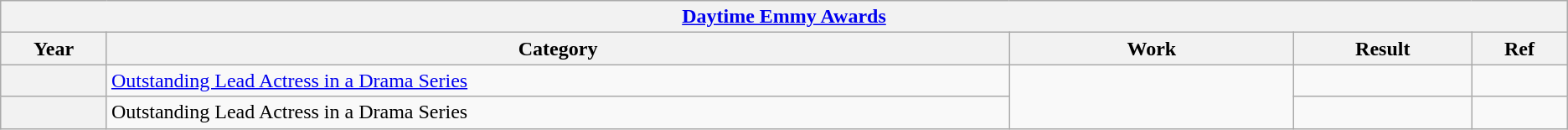<table class="wikitable sortable plainrowheaders">
<tr>
<th colspan="5" style="text-align:center;"><a href='#'>Daytime Emmy Awards</a></th>
</tr>
<tr>
<th scope="col" style="width:0.5%;">Year</th>
<th scope="col" style="width:7%;">Category</th>
<th scope="col" style="width:2%;">Work</th>
<th scope="col" style="width:1%;">Result</th>
<th scope="col" style="width:0.5%;">Ref</th>
</tr>
<tr>
<th scope="row"></th>
<td><a href='#'>Outstanding Lead Actress in a Drama Series</a></td>
<td rowspan=21 style="text-align:center"></td>
<td></td>
<td></td>
</tr>
<tr>
<th scope="row"></th>
<td>Outstanding Lead Actress in a Drama Series</td>
<td></td>
<td></td>
</tr>
</table>
